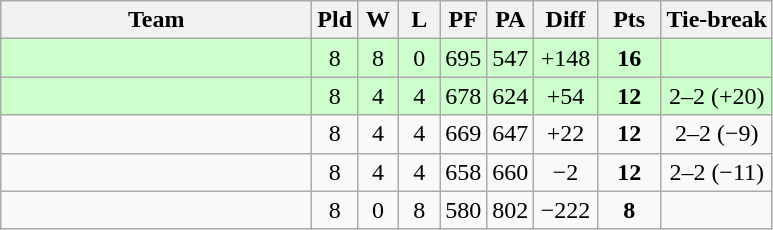<table class=wikitable style="text-align:center">
<tr>
<th width=200>Team</th>
<th width=20>Pld</th>
<th width=20>W</th>
<th width=20>L</th>
<th width=20>PF</th>
<th width=20>PA</th>
<th width=35>Diff</th>
<th width=35>Pts</th>
<th>Tie-break</th>
</tr>
<tr style="background:#cfc;">
<td style="text-align:left"></td>
<td>8</td>
<td>8</td>
<td>0</td>
<td>695</td>
<td>547</td>
<td>+148</td>
<td><strong>16</strong></td>
<td></td>
</tr>
<tr style="background:#cfc;">
<td style="text-align:left"></td>
<td>8</td>
<td>4</td>
<td>4</td>
<td>678</td>
<td>624</td>
<td>+54</td>
<td><strong>12</strong></td>
<td>2–2 (+20)</td>
</tr>
<tr>
<td style="text-align:left"></td>
<td>8</td>
<td>4</td>
<td>4</td>
<td>669</td>
<td>647</td>
<td>+22</td>
<td><strong>12</strong></td>
<td>2–2 (−9)</td>
</tr>
<tr>
<td style="text-align:left"></td>
<td>8</td>
<td>4</td>
<td>4</td>
<td>658</td>
<td>660</td>
<td>−2</td>
<td><strong>12</strong></td>
<td>2–2 (−11)</td>
</tr>
<tr>
<td style="text-align:left"></td>
<td>8</td>
<td>0</td>
<td>8</td>
<td>580</td>
<td>802</td>
<td>−222</td>
<td><strong>8</strong></td>
<td></td>
</tr>
</table>
